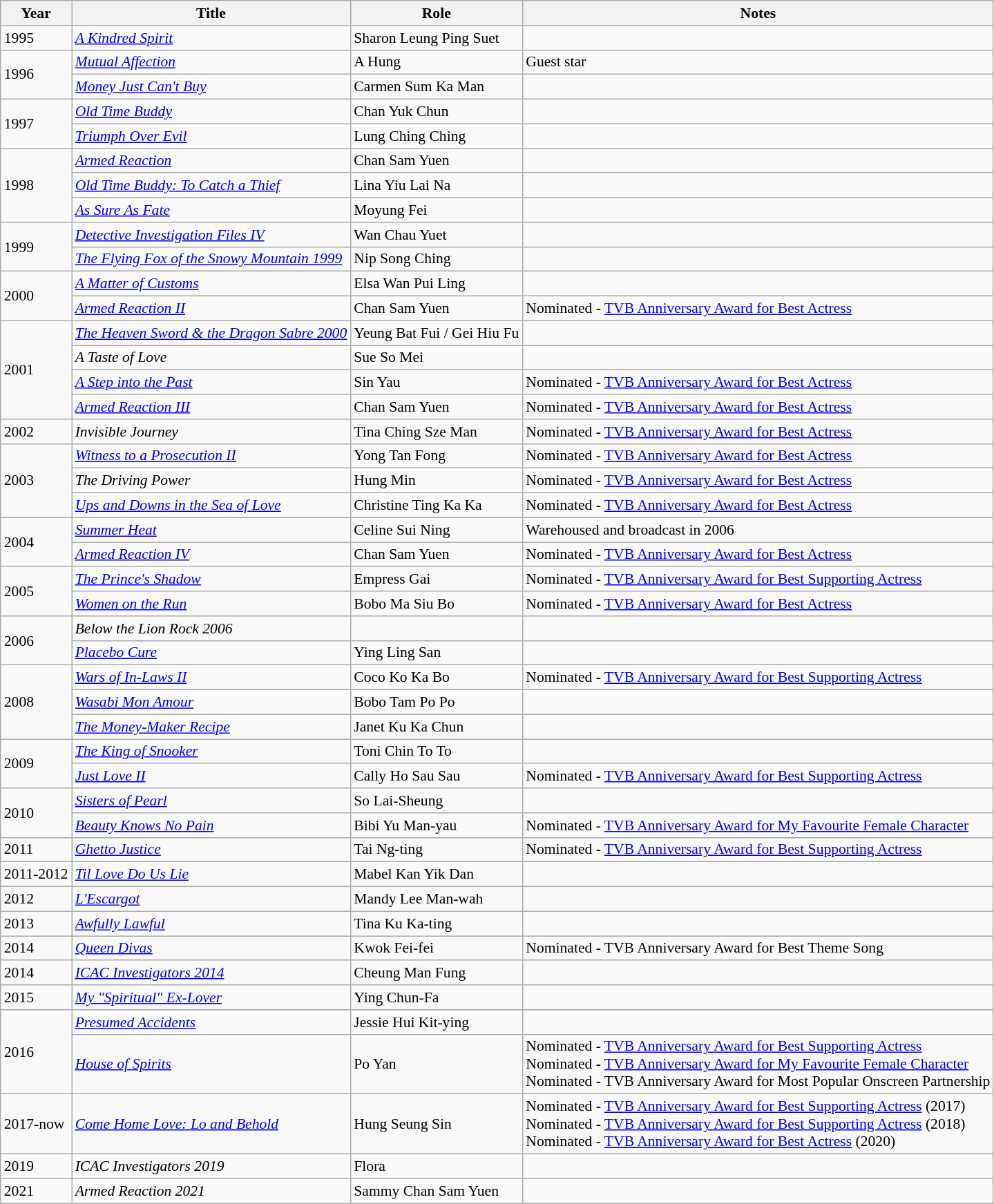<table class="wikitable" style="font-size: 90%;">
<tr>
<th>Year</th>
<th>Title</th>
<th>Role</th>
<th>Notes</th>
</tr>
<tr>
<td>1995</td>
<td><em><a href='#'>A Kindred Spirit</a></em></td>
<td>Sharon Leung Ping Suet</td>
<td></td>
</tr>
<tr>
<td rowspan="2">1996</td>
<td><em><a href='#'>Mutual Affection</a></em></td>
<td>A Hung</td>
<td>Guest star</td>
</tr>
<tr>
<td><em><a href='#'>Money Just Can't Buy</a></em></td>
<td>Carmen Sum Ka Man</td>
<td></td>
</tr>
<tr>
<td rowspan="2">1997</td>
<td><em><a href='#'>Old Time Buddy</a></em></td>
<td>Chan Yuk Chun</td>
<td></td>
</tr>
<tr>
<td><em><a href='#'>Triumph Over Evil</a></em></td>
<td>Lung Ching Ching</td>
<td></td>
</tr>
<tr>
<td rowspan="3">1998</td>
<td><em><a href='#'>Armed Reaction</a></em></td>
<td>Chan Sam Yuen</td>
<td></td>
</tr>
<tr>
<td><em><a href='#'>Old Time Buddy: To Catch a Thief</a></em></td>
<td>Lina Yiu Lai Na</td>
<td></td>
</tr>
<tr>
<td><em><a href='#'>As Sure As Fate</a></em></td>
<td>Moyung Fei</td>
<td></td>
</tr>
<tr>
<td rowspan="2">1999</td>
<td><em><a href='#'>Detective Investigation Files IV</a></em></td>
<td>Wan Chau Yuet</td>
<td></td>
</tr>
<tr>
<td><em><a href='#'>The Flying Fox of the Snowy Mountain 1999</a></em></td>
<td>Nip Song Ching</td>
<td></td>
</tr>
<tr>
<td rowspan="2">2000</td>
<td><em><a href='#'>A Matter of Customs</a></em></td>
<td>Elsa Wan Pui Ling</td>
<td></td>
</tr>
<tr>
<td><em><a href='#'>Armed Reaction II</a></em></td>
<td>Chan Sam Yuen</td>
<td>Nominated - <a href='#'>TVB Anniversary Award for Best Actress</a></td>
</tr>
<tr>
<td rowspan="4">2001</td>
<td><em><a href='#'>The Heaven Sword & the Dragon Sabre 2000</a></em></td>
<td>Yeung Bat Fui / Gei Hiu Fu</td>
<td></td>
</tr>
<tr>
<td><em>A Taste of Love</em></td>
<td>Sue So Mei</td>
<td></td>
</tr>
<tr>
<td><em><a href='#'>A Step into the Past</a></em></td>
<td>Sin Yau</td>
<td>Nominated - <a href='#'>TVB Anniversary Award for Best Actress</a></td>
</tr>
<tr>
<td><em><a href='#'>Armed Reaction III</a></em></td>
<td>Chan Sam Yuen</td>
<td>Nominated - <a href='#'>TVB Anniversary Award for Best Actress</a></td>
</tr>
<tr>
<td>2002</td>
<td><em>Invisible Journey</em></td>
<td>Tina Ching Sze Man</td>
<td>Nominated - <a href='#'>TVB Anniversary Award for Best Actress</a></td>
</tr>
<tr>
<td rowspan="3">2003</td>
<td><em><a href='#'>Witness to a Prosecution II</a></em></td>
<td>Yong Tan Fong</td>
<td>Nominated - <a href='#'>TVB Anniversary Award for Best Actress</a></td>
</tr>
<tr>
<td><em>The Driving Power</em></td>
<td>Hung Min</td>
<td>Nominated - <a href='#'>TVB Anniversary Award for Best Actress</a></td>
</tr>
<tr>
<td><em><a href='#'>Ups and Downs in the Sea of Love</a></em></td>
<td>Christine Ting Ka Ka</td>
<td>Nominated - <a href='#'>TVB Anniversary Award for Best Actress</a></td>
</tr>
<tr>
<td rowspan="2">2004</td>
<td><em><a href='#'>Summer Heat</a></em></td>
<td>Celine Sui Ning</td>
<td>Warehoused and broadcast in 2006</td>
</tr>
<tr>
<td><em><a href='#'>Armed Reaction IV</a></em></td>
<td>Chan Sam Yuen</td>
<td>Nominated - <a href='#'>TVB Anniversary Award for Best Actress</a></td>
</tr>
<tr>
<td rowspan="2">2005</td>
<td><em><a href='#'>The Prince's Shadow</a></em></td>
<td>Empress Gai</td>
<td>Nominated - <a href='#'>TVB Anniversary Award for Best Supporting Actress</a></td>
</tr>
<tr>
<td><em><a href='#'>Women on the Run</a></em></td>
<td>Bobo Ma Siu Bo</td>
<td>Nominated - <a href='#'>TVB Anniversary Award for Best Actress</a></td>
</tr>
<tr>
<td rowspan="2">2006</td>
<td><em>Below the Lion Rock 2006</em></td>
<td></td>
<td></td>
</tr>
<tr>
<td><em><a href='#'>Placebo Cure</a></em></td>
<td>Ying Ling San</td>
<td></td>
</tr>
<tr>
<td rowspan="3">2008</td>
<td><em><a href='#'>Wars of In-Laws II</a></em></td>
<td>Coco Ko Ka Bo</td>
<td>Nominated - <a href='#'>TVB Anniversary Award for Best Supporting Actress</a></td>
</tr>
<tr>
<td><em><a href='#'>Wasabi Mon Amour</a></em></td>
<td>Bobo Tam Po Po</td>
<td></td>
</tr>
<tr>
<td><em><a href='#'>The Money-Maker Recipe</a></em></td>
<td>Janet Ku Ka Chun</td>
<td></td>
</tr>
<tr>
<td rowspan="2">2009</td>
<td><em><a href='#'>The King of Snooker</a></em></td>
<td>Toni Chin To To</td>
<td></td>
</tr>
<tr>
<td><em><a href='#'>Just Love II</a></em></td>
<td>Cally Ho Sau Sau</td>
<td>Nominated - <a href='#'>TVB Anniversary Award for Best Supporting Actress</a></td>
</tr>
<tr>
<td rowspan=2>2010</td>
<td><em><a href='#'>Sisters of Pearl</a></em></td>
<td>So Lai-Sheung</td>
<td></td>
</tr>
<tr>
<td><em><a href='#'>Beauty Knows No Pain</a></em></td>
<td>Bibi Yu Man-yau</td>
<td>Nominated - <a href='#'>TVB Anniversary Award for My Favourite Female Character</a></td>
</tr>
<tr>
<td>2011</td>
<td><em><a href='#'>Ghetto Justice</a></em></td>
<td>Tai Ng-ting</td>
<td>Nominated - <a href='#'>TVB Anniversary Award for Best Supporting Actress</a></td>
</tr>
<tr>
<td>2011-2012</td>
<td><em><a href='#'>Til Love Do Us Lie</a></em></td>
<td>Mabel Kan Yik Dan</td>
<td></td>
</tr>
<tr>
<td>2012</td>
<td><em><a href='#'>L'Escargot</a></em></td>
<td>Mandy Lee Man-wah</td>
<td></td>
</tr>
<tr>
<td>2013</td>
<td><em><a href='#'>Awfully Lawful</a></em></td>
<td>Tina Ku Ka-ting</td>
<td></td>
</tr>
<tr>
<td>2014</td>
<td><em><a href='#'>Queen Divas</a></em></td>
<td>Kwok Fei-fei</td>
<td>Nominated - TVB Anniversary Award for Best Theme Song</td>
</tr>
<tr>
<td>2014</td>
<td><em><a href='#'>ICAC Investigators 2014</a></em></td>
<td>Cheung Man Fung</td>
<td></td>
</tr>
<tr>
<td>2015</td>
<td><em><a href='#'>My "Spiritual" Ex-Lover</a></em></td>
<td>Ying Chun-Fa</td>
<td></td>
</tr>
<tr>
<td rowspan="2">2016</td>
<td><em><a href='#'>Presumed Accidents</a></em></td>
<td>Jessie Hui Kit-ying</td>
<td></td>
</tr>
<tr>
<td><em><a href='#'>House of Spirits</a></em></td>
<td>Po Yan</td>
<td>Nominated - <a href='#'>TVB Anniversary Award for Best Supporting Actress</a><br>Nominated - <a href='#'>TVB Anniversary Award for My Favourite Female Character</a><br>Nominated - TVB Anniversary Award for Most Popular Onscreen Partnership</td>
</tr>
<tr>
<td rowspan=1>2017-now</td>
<td><em><a href='#'>Come Home Love: Lo and Behold</a></em></td>
<td>Hung Seung Sin</td>
<td>Nominated - <a href='#'>TVB Anniversary Award for Best Supporting Actress</a> (2017)<br>Nominated - <a href='#'>TVB Anniversary Award for Best Supporting Actress</a> (2018) <br> Nominated - <a href='#'>TVB Anniversary Award for Best Actress</a> (2020)</td>
</tr>
<tr>
<td>2019</td>
<td><em>ICAC Investigators 2019</em></td>
<td>Flora</td>
<td></td>
</tr>
<tr>
<td>2021</td>
<td><em>Armed Reaction 2021</em></td>
<td>Sammy Chan Sam Yuen</td>
<td></td>
</tr>
</table>
